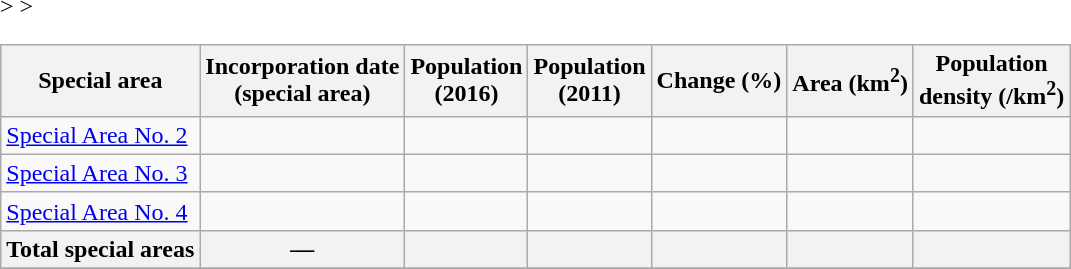<table class="wikitable sortable"<onlyinclude>>
<tr>
<th>Special area</th>
<th>Incorporation date<br>(special area)</th>
<th>Population<br>(2016)</th>
<th>Population<br>(2011)</th>
<th>Change (%)</th>
<th>Area (km<sup>2</sup>)</th>
<th>Population<br>density (/km<sup>2</sup>)</th>
</tr>
<tr>
<td><a href='#'>Special Area No. 2</a></td>
<td align=center></td>
<td align=center></td>
<td align=center></td>
<td align=center></td>
<td align=center></td>
<td align=center></td>
</tr>
<tr>
<td><a href='#'>Special Area No. 3</a></td>
<td align=center></td>
<td align=center></td>
<td align=center></td>
<td align=center></td>
<td align=center></td>
<td align=center></td>
</tr>
<tr>
<td><a href='#'>Special Area No. 4</a></td>
<td align=center></td>
<td align=center></td>
<td align=center></td>
<td align=center></td>
<td align=center></td>
<td align=center></td>
</tr>
<tr class="sortbottom" align="center">
<th align="center">Total special areas</th>
<th align="center">—</th>
<th align="center"></th>
<th align="center"></th>
<th align="center"></th>
<th align="center"></th>
<th align="center"></th>
</tr>
<tr </onlyinclude>>
</tr>
</table>
